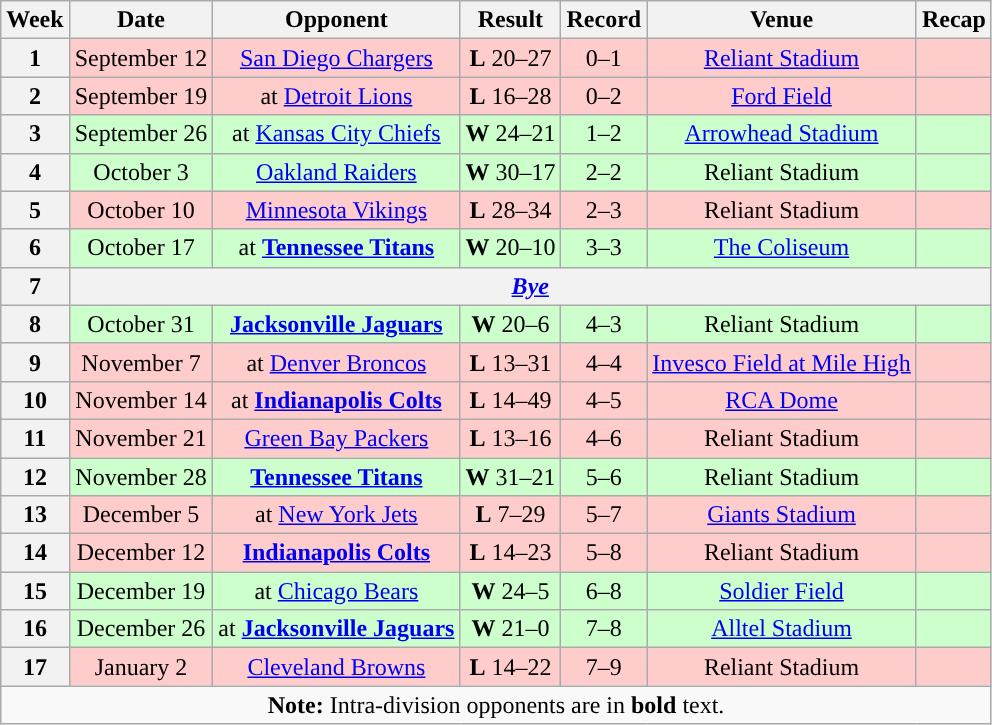<table class="wikitable" style="text-align:center">
<tr>
<th>Week</th>
<th>Date</th>
<th>Opponent</th>
<th>Result</th>
<th>Record</th>
<th>Venue</th>
<th>Recap</th>
</tr>
<tr style="background:#fcc">
<th>1</th>
<td>September 12</td>
<td><a href='#'>San Diego Chargers</a></td>
<td><strong>L</strong> 20–27</td>
<td>0–1</td>
<td><a href='#'>Reliant Stadium</a></td>
<td></td>
</tr>
<tr style="background:#fcc">
<th>2</th>
<td>September 19</td>
<td>at <a href='#'>Detroit Lions</a></td>
<td><strong>L</strong> 16–28</td>
<td>0–2</td>
<td><a href='#'>Ford Field</a></td>
<td></td>
</tr>
<tr style="background:#cfc">
<th>3</th>
<td>September 26</td>
<td>at <a href='#'>Kansas City Chiefs</a></td>
<td><strong>W</strong> 24–21</td>
<td>1–2</td>
<td><a href='#'>Arrowhead Stadium</a></td>
<td></td>
</tr>
<tr style="background:#cfc">
<th>4</th>
<td>October 3</td>
<td><a href='#'>Oakland Raiders</a></td>
<td><strong>W</strong> 30–17</td>
<td>2–2</td>
<td>Reliant Stadium</td>
<td></td>
</tr>
<tr style="background:#fcc">
<th>5</th>
<td>October 10</td>
<td><a href='#'>Minnesota Vikings</a></td>
<td><strong>L</strong> 28–34 </td>
<td>2–3</td>
<td>Reliant Stadium</td>
<td></td>
</tr>
<tr style="background:#cfc">
<th>6</th>
<td>October 17</td>
<td>at <strong><a href='#'>Tennessee Titans</a></strong></td>
<td><strong>W</strong> 20–10</td>
<td>3–3</td>
<td><a href='#'>The Coliseum</a></td>
<td></td>
</tr>
<tr>
<th>7</th>
<th colspan="6"><em><a href='#'>Bye</a></em></th>
</tr>
<tr style="background:#cfc">
<th>8</th>
<td>October 31</td>
<td><strong><a href='#'>Jacksonville Jaguars</a></strong></td>
<td><strong>W</strong> 20–6</td>
<td>4–3</td>
<td>Reliant Stadium</td>
<td></td>
</tr>
<tr style="background:#fcc">
<th>9</th>
<td>November 7</td>
<td>at <a href='#'>Denver Broncos</a></td>
<td><strong>L</strong> 13–31</td>
<td>4–4</td>
<td><a href='#'>Invesco Field at Mile High</a></td>
<td></td>
</tr>
<tr style="background:#fcc">
<th>10</th>
<td>November 14</td>
<td>at <strong><a href='#'>Indianapolis Colts</a></strong></td>
<td><strong>L</strong> 14–49</td>
<td>4–5</td>
<td><a href='#'>RCA Dome</a></td>
<td></td>
</tr>
<tr style="background:#fcc">
<th>11</th>
<td>November 21</td>
<td><a href='#'>Green Bay Packers</a></td>
<td><strong>L</strong> 13–16</td>
<td>4–6</td>
<td>Reliant Stadium</td>
<td></td>
</tr>
<tr style="background:#cfc">
<th>12</th>
<td>November 28</td>
<td><strong><a href='#'>Tennessee Titans</a></strong></td>
<td><strong>W</strong> 31–21</td>
<td>5–6</td>
<td>Reliant Stadium</td>
<td></td>
</tr>
<tr style="background:#fcc">
<th>13</th>
<td>December 5</td>
<td>at <a href='#'>New York Jets</a></td>
<td><strong>L</strong> 7–29</td>
<td>5–7</td>
<td><a href='#'>Giants Stadium</a></td>
<td></td>
</tr>
<tr style="background:#fcc">
<th>14</th>
<td>December 12</td>
<td><strong><a href='#'>Indianapolis Colts</a></strong></td>
<td><strong>L</strong> 14–23</td>
<td>5–8</td>
<td>Reliant Stadium</td>
<td></td>
</tr>
<tr style="background:#cfc">
<th>15</th>
<td>December 19</td>
<td>at <a href='#'>Chicago Bears</a></td>
<td><strong>W</strong> 24–5</td>
<td>6–8</td>
<td><a href='#'>Soldier Field</a></td>
<td></td>
</tr>
<tr style="background:#cfc">
<th>16</th>
<td>December 26</td>
<td>at <strong><a href='#'>Jacksonville Jaguars</a></strong></td>
<td><strong>W</strong> 21–0</td>
<td>7–8</td>
<td><a href='#'>Alltel Stadium</a></td>
<td></td>
</tr>
<tr style="background:#fcc">
<th>17</th>
<td>January 2</td>
<td><a href='#'>Cleveland Browns</a></td>
<td><strong>L</strong> 14–22</td>
<td>7–9</td>
<td>Reliant Stadium</td>
<td></td>
</tr>
<tr>
<td colspan="7"><strong>Note:</strong> Intra-division opponents are in <strong>bold</strong> text.</td>
</tr>
</table>
